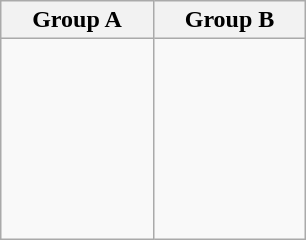<table class="wikitable">
<tr>
<th width=33%>Group A</th>
<th width=33%>Group B</th>
</tr>
<tr>
<td><br><br>
<br>
<br>
<br>
<br>
<br></td>
<td><br><br>
<br>
<br>
<br>
<br>
<br></td>
</tr>
</table>
